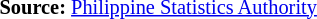<table style="font-size:85%;" '|>
<tr>
<td><br><p>
<strong>Source:</strong> <a href='#'>Philippine Statistics Authority</a>
</p></td>
</tr>
</table>
